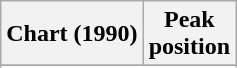<table class="wikitable sortable plainrowheaders" style="text-align:center">
<tr>
<th scope="col">Chart (1990)</th>
<th scope="col">Peak<br> position</th>
</tr>
<tr>
</tr>
<tr>
</tr>
</table>
